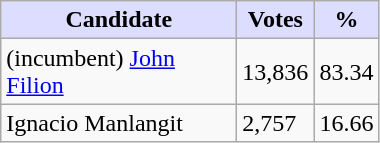<table class="wikitable">
<tr>
<th style="background:#ddf; width:150px;">Candidate</th>
<th style="background:#ddf;">Votes</th>
<th style="background:#ddf;">%</th>
</tr>
<tr>
<td>(incumbent) <a href='#'>John Filion</a></td>
<td>13,836</td>
<td>83.34</td>
</tr>
<tr>
<td>Ignacio Manlangit</td>
<td>2,757</td>
<td>16.66</td>
</tr>
</table>
